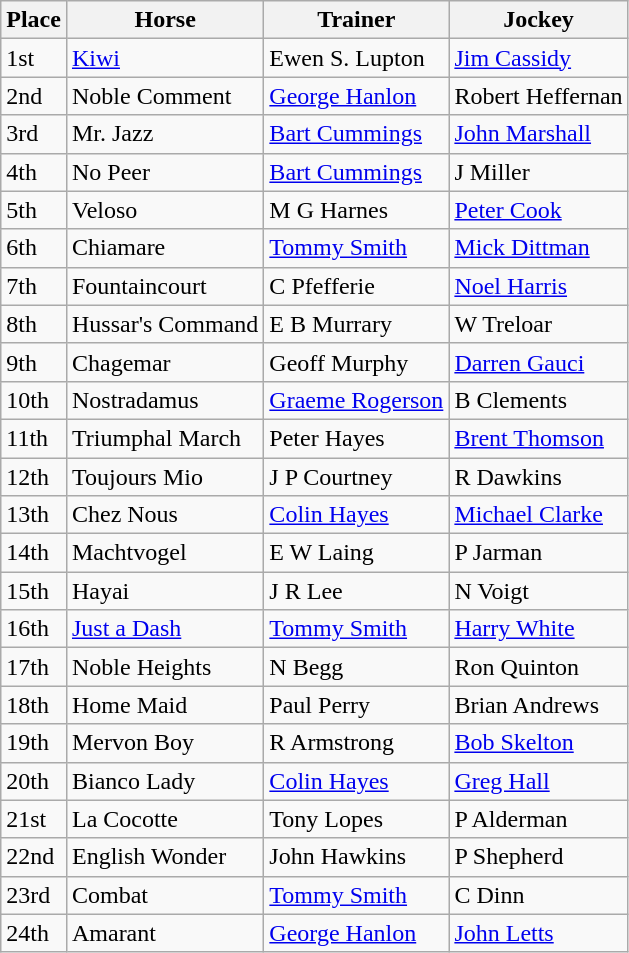<table class="wikitable sortable">
<tr>
<th>Place</th>
<th>Horse</th>
<th>Trainer</th>
<th>Jockey</th>
</tr>
<tr>
<td>1st</td>
<td><a href='#'>Kiwi</a></td>
<td>Ewen S. Lupton</td>
<td><a href='#'>Jim Cassidy</a></td>
</tr>
<tr>
<td>2nd</td>
<td>Noble Comment</td>
<td><a href='#'>George Hanlon</a></td>
<td>Robert Heffernan</td>
</tr>
<tr>
<td>3rd</td>
<td>Mr. Jazz</td>
<td><a href='#'>Bart Cummings</a></td>
<td><a href='#'>John Marshall</a></td>
</tr>
<tr>
<td>4th</td>
<td>No Peer</td>
<td><a href='#'>Bart Cummings</a></td>
<td>J Miller</td>
</tr>
<tr>
<td>5th</td>
<td>Veloso</td>
<td>M G Harnes</td>
<td><a href='#'>Peter Cook</a></td>
</tr>
<tr>
<td>6th</td>
<td>Chiamare</td>
<td><a href='#'>Tommy Smith</a></td>
<td><a href='#'>Mick Dittman</a></td>
</tr>
<tr>
<td>7th</td>
<td>Fountaincourt</td>
<td>C Pfefferie</td>
<td><a href='#'>Noel Harris</a></td>
</tr>
<tr>
<td>8th</td>
<td>Hussar's Command</td>
<td>E B Murrary</td>
<td>W Treloar</td>
</tr>
<tr>
<td>9th</td>
<td>Chagemar</td>
<td>Geoff Murphy</td>
<td><a href='#'>Darren Gauci</a></td>
</tr>
<tr>
<td>10th</td>
<td>Nostradamus</td>
<td><a href='#'>Graeme Rogerson</a></td>
<td>B Clements</td>
</tr>
<tr>
<td>11th</td>
<td>Triumphal March</td>
<td>Peter Hayes</td>
<td><a href='#'>Brent Thomson</a></td>
</tr>
<tr>
<td>12th</td>
<td>Toujours Mio</td>
<td>J P Courtney</td>
<td>R Dawkins</td>
</tr>
<tr>
<td>13th</td>
<td>Chez Nous</td>
<td><a href='#'>Colin Hayes</a></td>
<td><a href='#'>Michael Clarke</a></td>
</tr>
<tr>
<td>14th</td>
<td>Machtvogel</td>
<td>E W Laing</td>
<td>P Jarman</td>
</tr>
<tr>
<td>15th</td>
<td>Hayai</td>
<td>J R Lee</td>
<td>N Voigt</td>
</tr>
<tr>
<td>16th</td>
<td><a href='#'>Just a Dash</a></td>
<td><a href='#'>Tommy Smith</a></td>
<td><a href='#'>Harry White</a></td>
</tr>
<tr>
<td>17th</td>
<td>Noble Heights</td>
<td>N Begg</td>
<td>Ron Quinton</td>
</tr>
<tr>
<td>18th</td>
<td>Home Maid</td>
<td>Paul Perry</td>
<td>Brian Andrews</td>
</tr>
<tr>
<td>19th</td>
<td>Mervon Boy</td>
<td>R Armstrong</td>
<td><a href='#'>Bob Skelton</a></td>
</tr>
<tr>
<td>20th</td>
<td>Bianco Lady</td>
<td><a href='#'>Colin Hayes</a></td>
<td><a href='#'>Greg Hall</a></td>
</tr>
<tr>
<td>21st</td>
<td>La Cocotte</td>
<td>Tony Lopes</td>
<td>P Alderman</td>
</tr>
<tr>
<td>22nd</td>
<td>English Wonder</td>
<td>John Hawkins</td>
<td>P Shepherd</td>
</tr>
<tr>
<td>23rd</td>
<td>Combat</td>
<td><a href='#'>Tommy Smith</a></td>
<td>C Dinn</td>
</tr>
<tr>
<td>24th</td>
<td>Amarant</td>
<td><a href='#'>George Hanlon</a></td>
<td><a href='#'>John Letts</a></td>
</tr>
</table>
